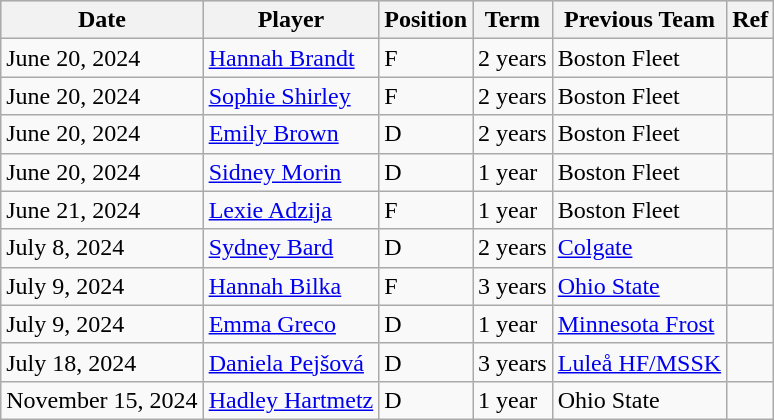<table class="wikitable">
<tr style="text-align:center; background:#ddd;">
<th>Date</th>
<th>Player</th>
<th>Position</th>
<th>Term</th>
<th>Previous Team</th>
<th>Ref</th>
</tr>
<tr>
<td>June 20, 2024</td>
<td><a href='#'>Hannah Brandt</a></td>
<td>F</td>
<td>2 years</td>
<td>Boston Fleet</td>
<td></td>
</tr>
<tr>
<td>June 20, 2024</td>
<td><a href='#'>Sophie Shirley</a></td>
<td>F</td>
<td>2 years</td>
<td>Boston Fleet</td>
<td></td>
</tr>
<tr>
<td>June 20, 2024</td>
<td><a href='#'>Emily Brown</a></td>
<td>D</td>
<td>2 years</td>
<td>Boston Fleet</td>
<td></td>
</tr>
<tr>
<td>June 20, 2024</td>
<td><a href='#'>Sidney Morin</a></td>
<td>D</td>
<td>1 year</td>
<td>Boston Fleet</td>
<td></td>
</tr>
<tr>
<td>June 21, 2024</td>
<td><a href='#'>Lexie Adzija</a></td>
<td>F</td>
<td>1 year</td>
<td>Boston Fleet</td>
<td></td>
</tr>
<tr>
<td>July 8, 2024</td>
<td><a href='#'>Sydney Bard</a></td>
<td>D</td>
<td>2 years</td>
<td><a href='#'>Colgate</a></td>
<td></td>
</tr>
<tr>
<td>July 9, 2024</td>
<td><a href='#'>Hannah Bilka</a></td>
<td>F</td>
<td>3 years</td>
<td><a href='#'>Ohio State</a></td>
<td></td>
</tr>
<tr>
<td>July 9, 2024</td>
<td><a href='#'>Emma Greco</a></td>
<td>D</td>
<td>1 year</td>
<td><a href='#'>Minnesota Frost</a></td>
<td></td>
</tr>
<tr>
<td>July 18, 2024</td>
<td><a href='#'>Daniela Pejšová</a></td>
<td>D</td>
<td>3 years</td>
<td><a href='#'>Luleå HF/MSSK</a></td>
<td></td>
</tr>
<tr>
<td>November 15, 2024</td>
<td><a href='#'>Hadley Hartmetz</a></td>
<td>D</td>
<td>1 year</td>
<td>Ohio State</td>
<td></td>
</tr>
</table>
